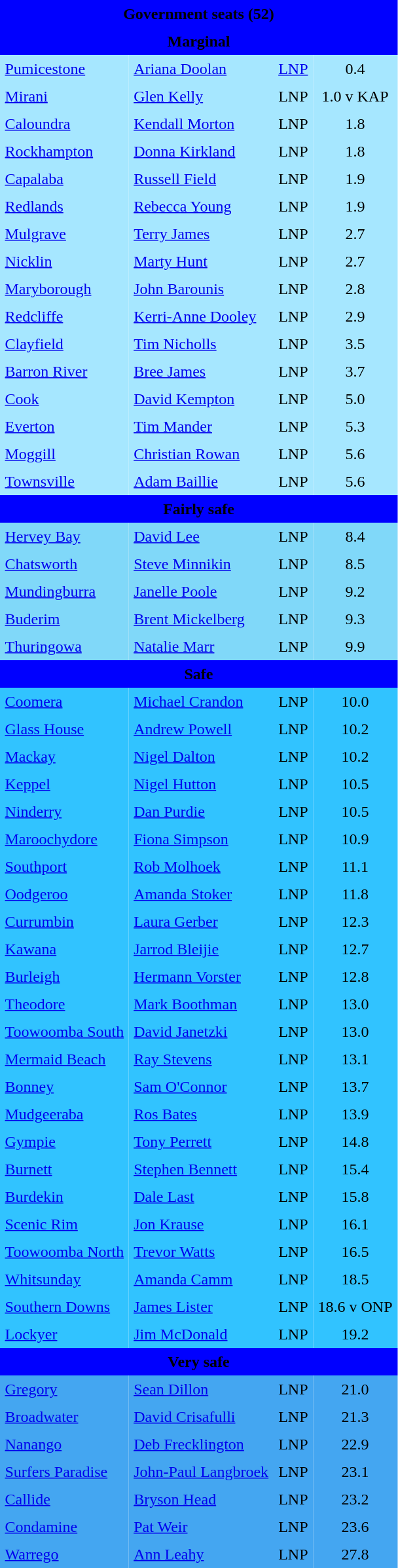<table class="toccolours" align="left" cellpadding="5" cellspacing="0" style="margin-right: .5em; margin-top: .4em; font-size: 90 points; float:left">
<tr>
<td colspan=4 align=center bgcolor=blue><span><strong>Government seats (52)</strong></span></td>
</tr>
<tr>
<td colspan=4 align=center bgcolor=blue><span><strong>Marginal</strong></span></td>
</tr>
<tr>
<td align=left bgcolor=a6e7ff><a href='#'>Pumicestone</a></td>
<td align=left bgcolor=a6e7ff><a href='#'>Ariana Doolan</a></td>
<td align=left bgcolor=a6e7ff><a href='#'>LNP</a></td>
<td align=center bgcolor=a6e7ff>0.4</td>
</tr>
<tr>
<td align=left bgcolor=a6e7ff><a href='#'>Mirani</a></td>
<td align=left bgcolor=a6e7ff><a href='#'>Glen Kelly</a></td>
<td align=left bgcolor=a6e7ff>LNP</td>
<td align=center bgcolor=a6e7ff>1.0 v KAP</td>
</tr>
<tr>
<td align=left bgcolor=a6e7ff><a href='#'>Caloundra</a></td>
<td align=left bgcolor=a6e7ff><a href='#'>Kendall Morton</a></td>
<td align=left bgcolor=a6e7ff>LNP</td>
<td align=center bgcolor=a6e7ff>1.8</td>
</tr>
<tr>
<td align=left bgcolor=a6e7ff><a href='#'>Rockhampton</a></td>
<td align=left bgcolor=a6e7ff><a href='#'>Donna Kirkland</a></td>
<td align=left bgcolor=a6e7ff>LNP</td>
<td align=center bgcolor=a6e7ff>1.8</td>
</tr>
<tr>
<td align=left bgcolor=a6e7ff><a href='#'>Capalaba</a></td>
<td align=left bgcolor=a6e7ff><a href='#'>Russell Field</a></td>
<td align=left bgcolor=a6e7ff>LNP</td>
<td align=center bgcolor=a6e7ff>1.9</td>
</tr>
<tr>
<td align=left bgcolor=a6e7ff><a href='#'>Redlands</a></td>
<td align=left bgcolor=a6e7ff><a href='#'>Rebecca Young</a></td>
<td align=left bgcolor=a6e7ff>LNP</td>
<td align=center bgcolor=a6e7ff>1.9</td>
</tr>
<tr>
<td align=left bgcolor=a6e7ff><a href='#'>Mulgrave</a></td>
<td align=left bgcolor=a6e7ff><a href='#'>Terry James</a></td>
<td align=left bgcolor=a6e7ff>LNP</td>
<td align=center bgcolor=a6e7ff>2.7</td>
</tr>
<tr>
<td align=left bgcolor=a6e7ff><a href='#'>Nicklin</a></td>
<td align=left bgcolor=a6e7ff><a href='#'>Marty Hunt</a></td>
<td align=left bgcolor=a6e7ff>LNP</td>
<td align=center bgcolor=a6e7ff>2.7</td>
</tr>
<tr>
<td align=left bgcolor=a6e7ff><a href='#'>Maryborough</a></td>
<td align=left bgcolor=a6e7ff><a href='#'>John Barounis</a></td>
<td align=left bgcolor=a6e7ff>LNP</td>
<td align=center bgcolor=a6e7ff>2.8</td>
</tr>
<tr>
<td align=left bgcolor=a6e7ff><a href='#'>Redcliffe</a></td>
<td align=left bgcolor=a6e7ff><a href='#'>Kerri-Anne Dooley</a></td>
<td align=left bgcolor=a6e7ff>LNP</td>
<td align=center bgcolor=a6e7ff>2.9</td>
</tr>
<tr>
<td align=left bgcolor=a6e7ff><a href='#'>Clayfield</a></td>
<td align=left bgcolor=a6e7ff><a href='#'>Tim Nicholls</a></td>
<td align=left bgcolor=a6e7ff>LNP</td>
<td align=center bgcolor=a6e7ff>3.5</td>
</tr>
<tr>
<td align=left bgcolor=a6e7ff><a href='#'>Barron River</a></td>
<td align=left bgcolor=a6e7ff><a href='#'>Bree James</a></td>
<td align=left bgcolor=a6e7ff>LNP</td>
<td align=center bgcolor=a6e7ff>3.7</td>
</tr>
<tr>
<td align=left bgcolor=a6e7ff><a href='#'>Cook</a></td>
<td align=left bgcolor=a6e7ff><a href='#'>David Kempton</a></td>
<td align=left bgcolor=a6e7ff>LNP</td>
<td align=center bgcolor=a6e7ff>5.0</td>
</tr>
<tr>
<td align=left bgcolor=a6e7ff><a href='#'>Everton</a></td>
<td align=left bgcolor=a6e7ff><a href='#'>Tim Mander</a></td>
<td align=left bgcolor=a6e7ff>LNP</td>
<td align=center bgcolor=a6e7ff>5.3</td>
</tr>
<tr>
<td align=left bgcolor=a6e7ff><a href='#'>Moggill</a></td>
<td align=left bgcolor=a6e7ff><a href='#'>Christian Rowan</a></td>
<td align=left bgcolor=a6e7ff>LNP</td>
<td align=center bgcolor=a6e7ff>5.6</td>
</tr>
<tr>
<td align=left bgcolor=a6e7ff><a href='#'>Townsville</a></td>
<td align=left bgcolor=a6e7ff><a href='#'>Adam Baillie</a></td>
<td align=left bgcolor=a6e7ff>LNP</td>
<td align=center bgcolor=a6e7ff>5.6</td>
</tr>
<tr>
<td COLSPAN=4 align=center bgcolor=blue><span><strong>Fairly safe</strong></span></td>
</tr>
<tr>
<td align=left bgcolor=80D8F9><a href='#'>Hervey Bay</a></td>
<td align=left bgcolor=80D8F9><a href='#'>David Lee</a></td>
<td align=left bgcolor=80D8F9>LNP</td>
<td align=center bgcolor=80D8F9>8.4</td>
</tr>
<tr>
<td align=left bgcolor=80D8F9><a href='#'>Chatsworth</a></td>
<td align=left bgcolor=80D8F9><a href='#'>Steve Minnikin</a></td>
<td align=left bgcolor=80D8F9>LNP</td>
<td align=center bgcolor=80D8F9>8.5</td>
</tr>
<tr>
<td align=left bgcolor=80D8F9><a href='#'>Mundingburra</a></td>
<td align=left bgcolor=80D8F9><a href='#'>Janelle Poole</a></td>
<td align=left bgcolor=80D8F9>LNP</td>
<td align=center bgcolor=80D8F9>9.2</td>
</tr>
<tr>
<td align=left bgcolor=80D8F9><a href='#'>Buderim</a></td>
<td align=left bgcolor=80D8F9><a href='#'>Brent Mickelberg</a></td>
<td align=left bgcolor=80D8F9>LNP</td>
<td align=center bgcolor=80D8F9>9.3</td>
</tr>
<tr>
<td align=left bgcolor=80D8F9><a href='#'>Thuringowa</a></td>
<td align=left bgcolor=80D8F9><a href='#'>Natalie Marr</a></td>
<td align=left bgcolor=80D8F9>LNP</td>
<td align=center bgcolor=80D8F9>9.9</td>
</tr>
<tr>
<td COLSPAN=4 align=center bgcolor=blue><span><strong>Safe</strong></span></td>
</tr>
<tr>
<td align=left bgcolor=31C3FF><a href='#'>Coomera</a></td>
<td align=left bgcolor=31C3FF><a href='#'>Michael Crandon</a></td>
<td align=left bgcolor=31C3FF>LNP</td>
<td align=center bgcolor=31C3FF>10.0</td>
</tr>
<tr>
<td align=left bgcolor=31C3FF><a href='#'>Glass House</a></td>
<td align=left bgcolor=31C3FF><a href='#'>Andrew Powell</a></td>
<td align=left bgcolor=31C3FF>LNP</td>
<td align=center bgcolor=31C3FF>10.2</td>
</tr>
<tr>
<td align=left bgcolor=31C3FF><a href='#'>Mackay</a></td>
<td align=left bgcolor=31C3FF><a href='#'>Nigel Dalton</a></td>
<td align=left bgcolor=31C3FF>LNP</td>
<td align=center bgcolor=31C3FF>10.2</td>
</tr>
<tr>
<td align=left bgcolor=31C3FF><a href='#'>Keppel</a></td>
<td align=left bgcolor=31C3FF><a href='#'>Nigel Hutton</a></td>
<td align=left bgcolor=31C3FF>LNP</td>
<td align=center bgcolor=31C3FF>10.5</td>
</tr>
<tr>
<td align=left bgcolor=31C3FF><a href='#'>Ninderry</a></td>
<td align=left bgcolor=31C3FF><a href='#'>Dan Purdie</a></td>
<td align=left bgcolor=31C3FF>LNP</td>
<td align=center bgcolor=31C3FF>10.5</td>
</tr>
<tr>
<td align=left bgcolor=31C3FF><a href='#'>Maroochydore</a></td>
<td align=left bgcolor=31C3FF><a href='#'>Fiona Simpson</a></td>
<td align=left bgcolor=31C3FF>LNP</td>
<td align=center bgcolor=31C3FF>10.9</td>
</tr>
<tr>
<td align=left bgcolor=31C3FF><a href='#'>Southport</a></td>
<td align=left bgcolor=31C3FF><a href='#'>Rob Molhoek</a></td>
<td align=left bgcolor=31C3FF>LNP</td>
<td align=center bgcolor=31C3FF>11.1</td>
</tr>
<tr>
<td align=left bgcolor=31C3FF><a href='#'>Oodgeroo</a></td>
<td align=left bgcolor=31C3FF><a href='#'>Amanda Stoker</a></td>
<td align=left bgcolor=31C3FF>LNP</td>
<td align=center bgcolor=31C3FF>11.8</td>
</tr>
<tr>
<td align=left bgcolor=31C3FF><a href='#'>Currumbin</a></td>
<td align=left bgcolor=31C3FF><a href='#'>Laura Gerber</a></td>
<td align=left bgcolor=31C3FF>LNP</td>
<td align=center bgcolor=31C3FF>12.3</td>
</tr>
<tr>
<td align=left bgcolor=31C3FF><a href='#'>Kawana</a></td>
<td align=left bgcolor=31C3FF><a href='#'>Jarrod Bleijie</a></td>
<td align=left bgcolor=31C3FF>LNP</td>
<td align=center bgcolor=31C3FF>12.7</td>
</tr>
<tr>
<td align=left bgcolor=31C3FF><a href='#'>Burleigh</a></td>
<td align=left bgcolor=31C3FF><a href='#'>Hermann Vorster</a></td>
<td align=left bgcolor=31C3FF>LNP</td>
<td align=center bgcolor=31C3FF>12.8</td>
</tr>
<tr>
<td align=left bgcolor=31C3FF><a href='#'>Theodore</a></td>
<td align=left bgcolor=31C3FF><a href='#'>Mark Boothman</a></td>
<td align=left bgcolor=31C3FF>LNP</td>
<td align=center bgcolor=31C3FF>13.0</td>
</tr>
<tr>
<td align=left bgcolor=31C3FF><a href='#'>Toowoomba South</a></td>
<td align=left bgcolor=31C3FF><a href='#'>David Janetzki</a></td>
<td align=left bgcolor=31C3FF>LNP</td>
<td align=center bgcolor=31C3FF>13.0</td>
</tr>
<tr>
<td align=left bgcolor=31C3FF><a href='#'>Mermaid Beach</a></td>
<td align=left bgcolor=31C3FF><a href='#'>Ray Stevens</a></td>
<td align=left bgcolor=31C3FF>LNP</td>
<td align=center bgcolor=31C3FF>13.1</td>
</tr>
<tr>
<td align=left bgcolor=31C3FF><a href='#'>Bonney</a></td>
<td align=left bgcolor=31C3FF><a href='#'>Sam O'Connor</a></td>
<td align=left bgcolor=31C3FF>LNP</td>
<td align=center bgcolor=31C3FF>13.7</td>
</tr>
<tr>
<td align=left bgcolor=31C3FF><a href='#'>Mudgeeraba</a></td>
<td align=left bgcolor=31C3FF><a href='#'>Ros Bates</a></td>
<td align=left bgcolor=31C3FF>LNP</td>
<td align=center bgcolor=31C3FF>13.9</td>
</tr>
<tr>
<td align=left bgcolor=31C3FF><a href='#'>Gympie</a></td>
<td align=left bgcolor=31C3FF><a href='#'>Tony Perrett</a></td>
<td align=left bgcolor=31C3FF>LNP</td>
<td align=center bgcolor=31C3FF>14.8</td>
</tr>
<tr>
<td align=left bgcolor=31C3FF><a href='#'>Burnett</a></td>
<td align=left bgcolor=31C3FF><a href='#'>Stephen Bennett</a></td>
<td align=left bgcolor=31C3FF>LNP</td>
<td align=center bgcolor=31C3FF>15.4</td>
</tr>
<tr>
<td align=left bgcolor=31C3FF><a href='#'>Burdekin</a></td>
<td align=left bgcolor=31C3FF><a href='#'>Dale Last</a></td>
<td align=left bgcolor=31C3FF>LNP</td>
<td align=center bgcolor=31C3FF>15.8</td>
</tr>
<tr>
<td align=left bgcolor=31C3FF><a href='#'>Scenic Rim</a></td>
<td align=left bgcolor=31C3FF><a href='#'>Jon Krause</a></td>
<td align=left bgcolor=31C3FF>LNP</td>
<td align=center bgcolor=31C3FF>16.1</td>
</tr>
<tr>
<td align=left bgcolor=31C3FF><a href='#'>Toowoomba North</a></td>
<td align=left bgcolor=31C3FF><a href='#'>Trevor Watts</a></td>
<td align=left bgcolor=31C3FF>LNP</td>
<td align=center bgcolor=31C3FF>16.5</td>
</tr>
<tr>
<td align=left bgcolor=31C3FF><a href='#'>Whitsunday</a></td>
<td align=left bgcolor=31C3FF><a href='#'>Amanda Camm</a></td>
<td align=left bgcolor=31C3FF>LNP</td>
<td align=center bgcolor=31C3FF>18.5</td>
</tr>
<tr>
<td align=left bgcolor=31C3FF><a href='#'>Southern Downs</a></td>
<td align=left bgcolor=31C3FF><a href='#'>James Lister</a></td>
<td align=left bgcolor=31C3FF>LNP</td>
<td align=center bgcolor=31C3FF>18.6 v ONP</td>
</tr>
<tr>
<td align=left bgcolor=31C3FF><a href='#'>Lockyer</a></td>
<td align=left bgcolor=31C3FF><a href='#'>Jim McDonald</a></td>
<td align=left bgcolor=31C3FF>LNP</td>
<td align=center bgcolor=31C3FF>19.2</td>
</tr>
<tr>
<td colspan=4 align=center bgcolor=blue><span><strong>Very safe</strong></span></td>
</tr>
<tr>
<td align=left bgcolor=44A6F1><a href='#'>Gregory</a></td>
<td align=left bgcolor=44A6F1><a href='#'>Sean Dillon</a></td>
<td align=left bgcolor=44A6F1>LNP</td>
<td align=center bgcolor=44A6F1>21.0</td>
</tr>
<tr>
<td align=left bgcolor=44A6F1><a href='#'>Broadwater</a></td>
<td align=left bgcolor=44A6F1><a href='#'>David Crisafulli</a></td>
<td align=left bgcolor=44A6F1>LNP</td>
<td align=center bgcolor=44A6F1>21.3</td>
</tr>
<tr>
<td align=left bgcolor=44A6F1><a href='#'>Nanango</a></td>
<td align=left bgcolor=44A6F1><a href='#'>Deb Frecklington</a></td>
<td align=left bgcolor=44A6F1>LNP</td>
<td align=center bgcolor=44A6F1>22.9</td>
</tr>
<tr>
<td align=left bgcolor=44A6F1><a href='#'>Surfers Paradise</a></td>
<td align=left bgcolor=44A6F1><a href='#'>John-Paul Langbroek</a></td>
<td align=left bgcolor=44A6F1>LNP</td>
<td align=center bgcolor=44A6F1>23.1</td>
</tr>
<tr>
<td align=left bgcolor=44A6F1><a href='#'>Callide</a></td>
<td align=left bgcolor=44A6F1><a href='#'>Bryson Head</a></td>
<td align=left bgcolor=44A6F1>LNP</td>
<td align=center bgcolor=44A6F1>23.2</td>
</tr>
<tr>
<td align=left bgcolor=44A6F1><a href='#'>Condamine</a></td>
<td align=left bgcolor=44A6F1><a href='#'>Pat Weir</a></td>
<td align=left bgcolor=44A6F1>LNP</td>
<td align=center bgcolor=44A6F1>23.6</td>
</tr>
<tr>
<td align=left bgcolor=44A6F1><a href='#'>Warrego</a></td>
<td align=left bgcolor=44A6F1><a href='#'>Ann Leahy</a></td>
<td align=left bgcolor=44A6F1>LNP</td>
<td align=center bgcolor=44A6F1>27.8</td>
</tr>
</table>
